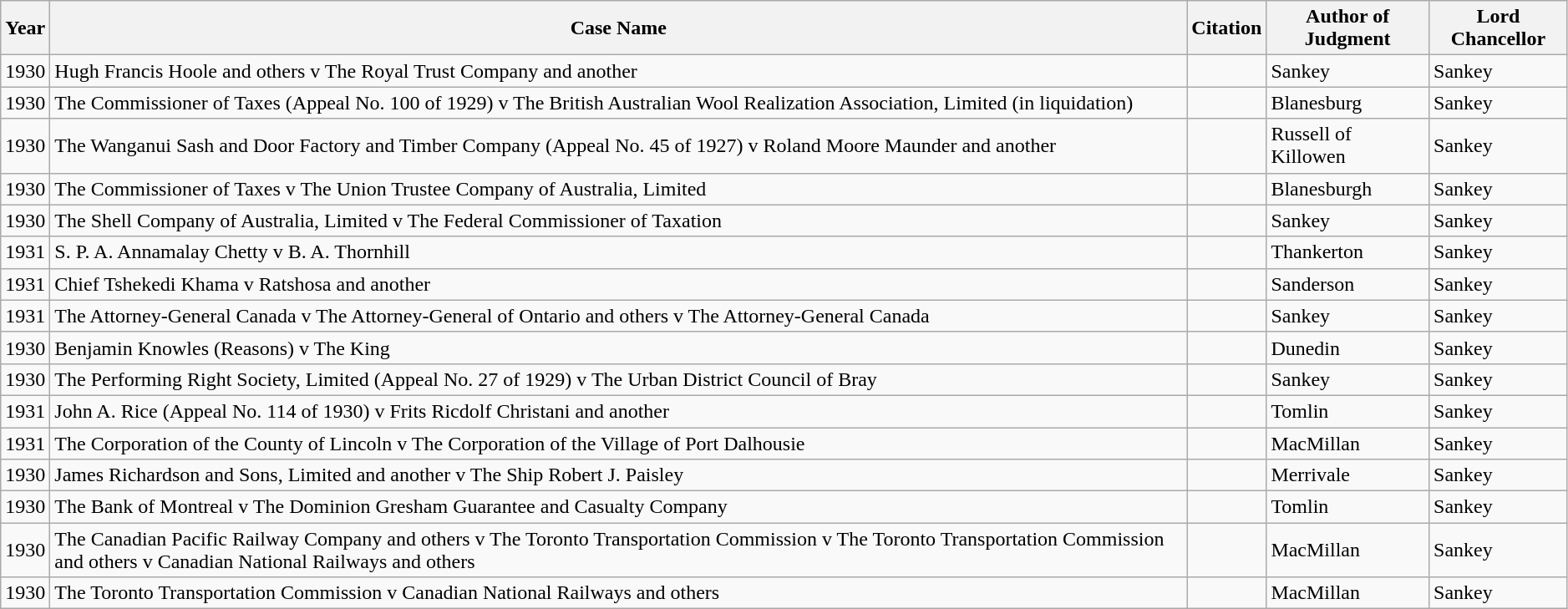<table class="wikitable sortable" width=99%>
<tr>
<th>Year</th>
<th>Case Name</th>
<th>Citation</th>
<th>Author of Judgment</th>
<th>Lord Chancellor</th>
</tr>
<tr>
<td>1930</td>
<td>Hugh Francis Hoole and others v The Royal Trust Company and another</td>
<td></td>
<td>Sankey</td>
<td>Sankey</td>
</tr>
<tr>
<td>1930</td>
<td>The Commissioner of Taxes (Appeal No. 100 of 1929) v The British Australian Wool Realization Association, Limited (in liquidation)</td>
<td></td>
<td>Blanesburg</td>
<td>Sankey</td>
</tr>
<tr>
<td>1930</td>
<td>The Wanganui Sash and Door Factory and Timber Company (Appeal No. 45 of 1927) v Roland Moore Maunder and another</td>
<td></td>
<td>Russell of Killowen</td>
<td>Sankey</td>
</tr>
<tr>
<td>1930</td>
<td>The Commissioner of Taxes v The Union Trustee Company of Australia, Limited</td>
<td></td>
<td>Blanesburgh</td>
<td>Sankey</td>
</tr>
<tr>
<td>1930</td>
<td>The Shell Company of Australia, Limited v The Federal Commissioner of Taxation</td>
<td></td>
<td>Sankey</td>
<td>Sankey</td>
</tr>
<tr>
<td>1931</td>
<td>S. P. A. Annamalay Chetty v B. A. Thornhill</td>
<td></td>
<td>Thankerton</td>
<td>Sankey</td>
</tr>
<tr>
<td>1931</td>
<td>Chief Tshekedi Khama v Ratshosa and another</td>
<td></td>
<td>Sanderson</td>
<td>Sankey</td>
</tr>
<tr>
<td>1931</td>
<td>The Attorney-General Canada v The Attorney-General of Ontario and others v The Attorney-General Canada</td>
<td></td>
<td>Sankey</td>
<td>Sankey</td>
</tr>
<tr>
<td>1930</td>
<td>Benjamin Knowles (Reasons) v The King</td>
<td></td>
<td>Dunedin</td>
<td>Sankey</td>
</tr>
<tr>
<td>1930</td>
<td>The Performing Right Society, Limited (Appeal No. 27 of 1929) v The Urban District Council of Bray</td>
<td></td>
<td>Sankey</td>
<td>Sankey</td>
</tr>
<tr>
<td>1931</td>
<td>John A. Rice (Appeal No. 114 of 1930) v Frits Ricdolf Christani and another</td>
<td></td>
<td>Tomlin</td>
<td>Sankey</td>
</tr>
<tr>
<td>1931</td>
<td>The Corporation of the County of Lincoln v The Corporation of the Village of Port Dalhousie</td>
<td></td>
<td>MacMillan</td>
<td>Sankey</td>
</tr>
<tr>
<td>1930</td>
<td>James Richardson and Sons, Limited and another v The Ship Robert J. Paisley</td>
<td></td>
<td>Merrivale</td>
<td>Sankey</td>
</tr>
<tr>
<td>1930</td>
<td>The Bank of Montreal v The Dominion Gresham Guarantee and Casualty Company</td>
<td></td>
<td>Tomlin</td>
<td>Sankey</td>
</tr>
<tr>
<td>1930</td>
<td>The Canadian Pacific Railway Company and others v The Toronto Transportation Commission v The Toronto Transportation Commission and others v Canadian National Railways and others</td>
<td></td>
<td>MacMillan</td>
<td>Sankey</td>
</tr>
<tr>
<td>1930</td>
<td>The Toronto Transportation Commission v Canadian National Railways and others</td>
<td></td>
<td>MacMillan</td>
<td>Sankey</td>
</tr>
</table>
